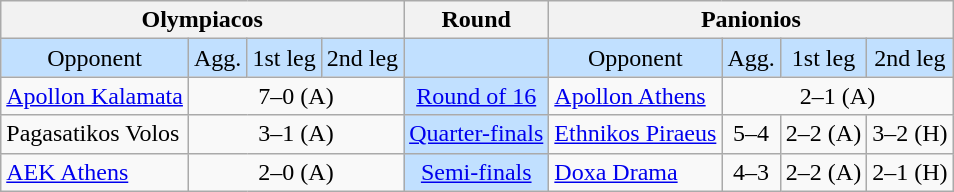<table class="wikitable" style="text-align:center">
<tr>
<th colspan="4">Olympiacos</th>
<th>Round</th>
<th colspan="4">Panionios</th>
</tr>
<tr style="background:#C1E0FF">
<td>Opponent</td>
<td>Agg.</td>
<td>1st leg</td>
<td>2nd leg</td>
<td></td>
<td>Opponent</td>
<td>Agg.</td>
<td>1st leg</td>
<td>2nd leg</td>
</tr>
<tr>
<td style="text-align:left"><a href='#'>Apollon Kalamata</a></td>
<td colspan=3>7–0 (A)</td>
<td style="background:#C1E0FF"><a href='#'>Round of 16</a></td>
<td style="text-align:left"><a href='#'>Apollon Athens</a></td>
<td colspan=3>2–1 (A)</td>
</tr>
<tr>
<td style="text-align:left">Pagasatikos Volos</td>
<td colspan=3>3–1 (A)</td>
<td style="background:#C1E0FF"><a href='#'>Quarter-finals</a></td>
<td style="text-align:left"><a href='#'>Ethnikos Piraeus</a></td>
<td>5–4</td>
<td>2–2  (A)</td>
<td>3–2 (H)</td>
</tr>
<tr>
<td style="text-align:left"><a href='#'>AEK Athens</a></td>
<td colspan=3>2–0 (A)</td>
<td style="background:#C1E0FF"><a href='#'>Semi-finals</a></td>
<td style="text-align:left"><a href='#'>Doxa Drama</a></td>
<td>4–3</td>
<td>2–2  (A)</td>
<td>2–1 (H)</td>
</tr>
</table>
